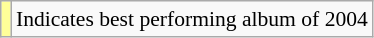<table class="wikitable" style="font-size:90%;">
<tr>
<td style="background-color:#FFFF99"></td>
<td>Indicates best performing album of 2004</td>
</tr>
</table>
